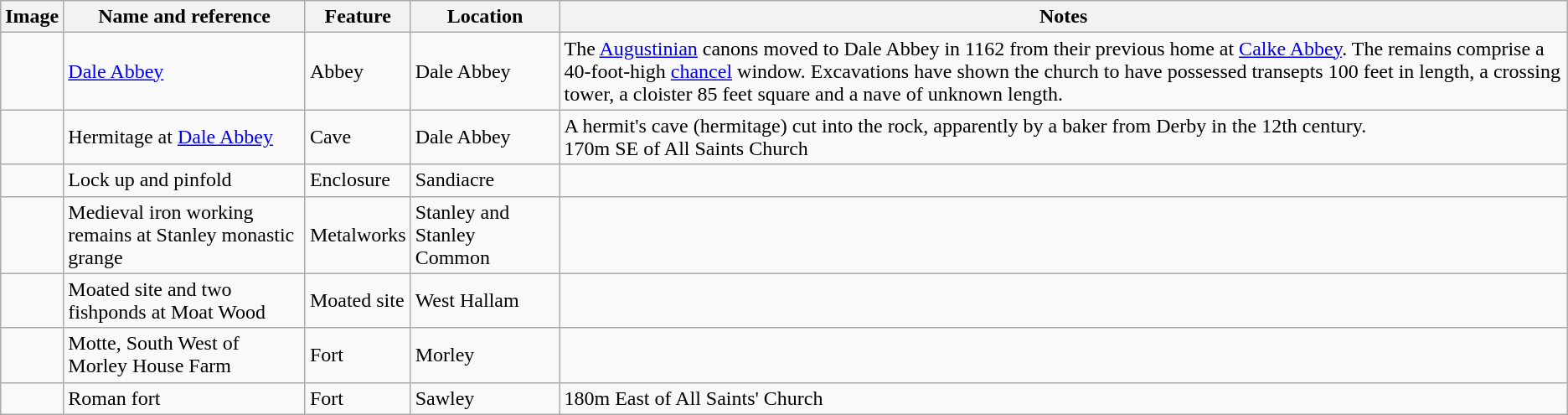<table class="wikitable sortable">
<tr>
<th>Image</th>
<th>Name and reference</th>
<th>Feature</th>
<th>Location</th>
<th>Notes</th>
</tr>
<tr>
<td></td>
<td><a href='#'>Dale Abbey</a></td>
<td>Abbey</td>
<td>Dale Abbey<br></td>
<td>The <a href='#'>Augustinian</a> canons moved to Dale Abbey in 1162 from their previous home at <a href='#'>Calke Abbey</a>. The remains comprise a 40-foot-high <a href='#'>chancel</a> window. Excavations have shown the church to have possessed transepts 100 feet in length, a crossing tower, a cloister 85 feet square and a nave of unknown length.</td>
</tr>
<tr>
<td></td>
<td>Hermitage at <a href='#'>Dale Abbey</a></td>
<td>Cave</td>
<td>Dale Abbey<br></td>
<td>A hermit's cave (hermitage) cut into the rock, apparently by a baker from Derby in the 12th century.<br>170m SE of All Saints Church</td>
</tr>
<tr>
<td></td>
<td>Lock up and pinfold</td>
<td>Enclosure</td>
<td>Sandiacre<br></td>
<td></td>
</tr>
<tr>
<td></td>
<td>Medieval iron working remains at Stanley monastic grange</td>
<td>Metalworks</td>
<td>Stanley and Stanley Common<br></td>
<td></td>
</tr>
<tr>
<td></td>
<td>Moated site and two fishponds at Moat Wood</td>
<td>Moated site</td>
<td>West Hallam<br></td>
<td></td>
</tr>
<tr>
<td></td>
<td>Motte, South West of Morley House Farm</td>
<td>Fort</td>
<td>Morley<br></td>
<td></td>
</tr>
<tr>
<td></td>
<td>Roman fort</td>
<td>Fort</td>
<td>Sawley<br></td>
<td>180m East of All Saints' Church</td>
</tr>
</table>
